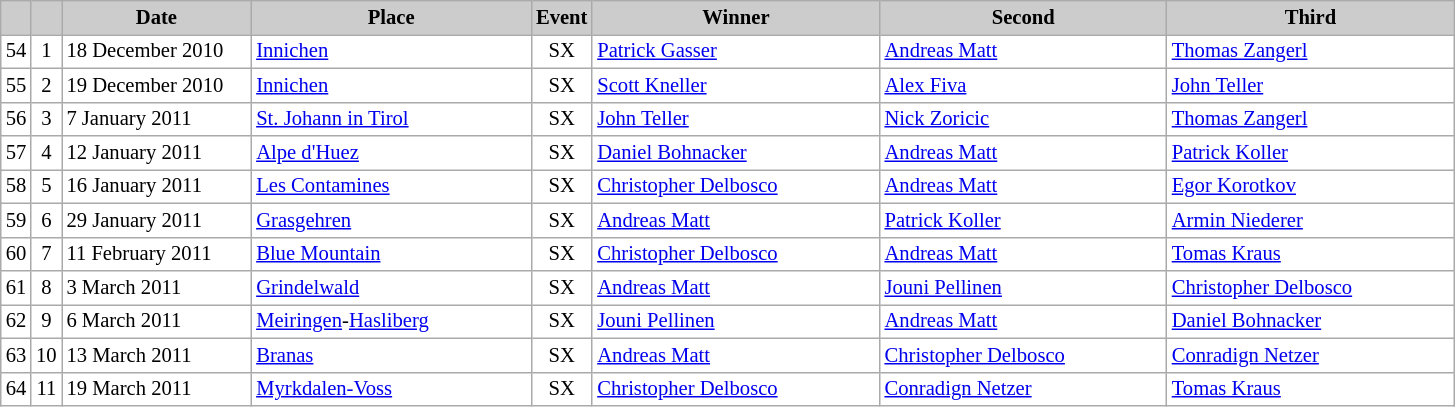<table class="wikitable plainrowheaders" style="background:#fff; font-size:86%; line-height:16px; border:grey solid 1px; border-collapse:collapse;">
<tr style="background:#ccc; text-align:center;">
<th scope="col" style="background:#ccc; width=20 px;"></th>
<th scope="col" style="background:#ccc; width=30 px;"></th>
<th scope="col" style="background:#ccc; width:120px;">Date</th>
<th scope="col" style="background:#ccc; width:180px;">Place</th>
<th scope="col" style="background:#ccc; width:15px;">Event</th>
<th scope="col" style="background:#ccc; width:185px;">Winner</th>
<th scope="col" style="background:#ccc; width:185px;">Second</th>
<th scope="col" style="background:#ccc; width:185px;">Third</th>
</tr>
<tr>
<td align=center>54</td>
<td align=center>1</td>
<td>18 December 2010</td>
<td> <a href='#'>Innichen</a></td>
<td align=center>SX</td>
<td> <a href='#'>Patrick Gasser</a></td>
<td> <a href='#'>Andreas Matt</a></td>
<td> <a href='#'>Thomas Zangerl</a></td>
</tr>
<tr>
<td align=center>55</td>
<td align=center>2</td>
<td>19 December 2010</td>
<td> <a href='#'>Innichen</a></td>
<td align=center>SX</td>
<td> <a href='#'>Scott Kneller</a></td>
<td> <a href='#'>Alex Fiva</a></td>
<td> <a href='#'>John Teller</a></td>
</tr>
<tr>
<td align=center>56</td>
<td align=center>3</td>
<td>7 January 2011</td>
<td> <a href='#'>St. Johann in Tirol</a></td>
<td align=center>SX</td>
<td> <a href='#'>John Teller</a></td>
<td> <a href='#'>Nick Zoricic</a></td>
<td> <a href='#'>Thomas Zangerl</a></td>
</tr>
<tr>
<td align=center>57</td>
<td align=center>4</td>
<td>12 January 2011</td>
<td> <a href='#'>Alpe d'Huez</a></td>
<td align=center>SX</td>
<td> <a href='#'>Daniel Bohnacker</a></td>
<td> <a href='#'>Andreas Matt</a></td>
<td> <a href='#'>Patrick Koller</a></td>
</tr>
<tr>
<td align=center>58</td>
<td align=center>5</td>
<td>16 January 2011</td>
<td> <a href='#'>Les Contamines</a></td>
<td align=center>SX</td>
<td> <a href='#'>Christopher Delbosco</a></td>
<td> <a href='#'>Andreas Matt</a></td>
<td> <a href='#'>Egor Korotkov</a></td>
</tr>
<tr>
<td align=center>59</td>
<td align=center>6</td>
<td>29 January 2011</td>
<td> <a href='#'>Grasgehren</a></td>
<td align=center>SX</td>
<td> <a href='#'>Andreas Matt</a></td>
<td> <a href='#'>Patrick Koller</a></td>
<td> <a href='#'>Armin Niederer</a></td>
</tr>
<tr>
<td align=center>60</td>
<td align=center>7</td>
<td>11 February 2011</td>
<td> <a href='#'>Blue Mountain</a></td>
<td align=center>SX</td>
<td> <a href='#'>Christopher Delbosco</a></td>
<td> <a href='#'>Andreas Matt</a></td>
<td> <a href='#'>Tomas Kraus</a></td>
</tr>
<tr>
<td align=center>61</td>
<td align=center>8</td>
<td>3 March 2011</td>
<td> <a href='#'>Grindelwald</a></td>
<td align=center>SX</td>
<td> <a href='#'>Andreas Matt</a></td>
<td> <a href='#'>Jouni Pellinen</a></td>
<td> <a href='#'>Christopher Delbosco</a></td>
</tr>
<tr>
<td align=center>62</td>
<td align=center>9</td>
<td>6 March 2011</td>
<td> <a href='#'>Meiringen</a>-<a href='#'>Hasliberg</a></td>
<td align=center>SX</td>
<td> <a href='#'>Jouni Pellinen</a></td>
<td> <a href='#'>Andreas Matt</a></td>
<td> <a href='#'>Daniel Bohnacker</a></td>
</tr>
<tr>
<td align=center>63</td>
<td align=center>10</td>
<td>13 March 2011</td>
<td> <a href='#'>Branas</a></td>
<td align=center>SX</td>
<td> <a href='#'>Andreas Matt</a></td>
<td> <a href='#'>Christopher Delbosco</a></td>
<td> <a href='#'>Conradign Netzer</a></td>
</tr>
<tr>
<td align=center>64</td>
<td align=center>11</td>
<td>19 March 2011</td>
<td> <a href='#'>Myrkdalen-Voss</a></td>
<td align=center>SX</td>
<td> <a href='#'>Christopher Delbosco</a></td>
<td> <a href='#'>Conradign Netzer</a></td>
<td> <a href='#'>Tomas Kraus</a></td>
</tr>
</table>
